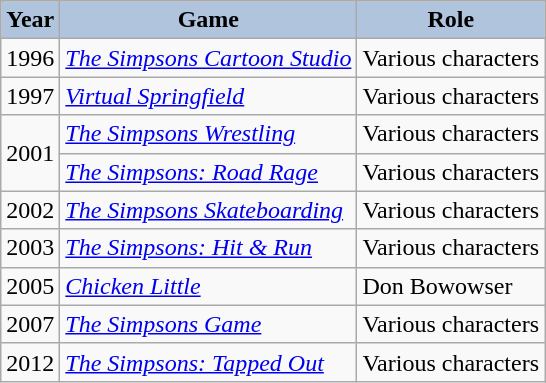<table class="wikitable">
<tr style="text-align:center;">
<th style="background:#B0C4DE;">Year</th>
<th style="background:#B0C4DE;">Game</th>
<th style="background:#B0C4DE;">Role</th>
</tr>
<tr>
<td>1996</td>
<td><em><a href='#'>The Simpsons Cartoon Studio</a></em></td>
<td>Various characters</td>
</tr>
<tr>
<td>1997</td>
<td><em><a href='#'>Virtual Springfield</a></em></td>
<td>Various characters</td>
</tr>
<tr>
<td rowspan="2">2001</td>
<td><em><a href='#'>The Simpsons Wrestling</a></em></td>
<td>Various characters</td>
</tr>
<tr>
<td><em><a href='#'>The Simpsons: Road Rage</a></em></td>
<td>Various characters</td>
</tr>
<tr>
<td>2002</td>
<td><em><a href='#'>The Simpsons Skateboarding</a></em></td>
<td>Various characters</td>
</tr>
<tr>
<td>2003</td>
<td><em><a href='#'>The Simpsons: Hit & Run</a></em></td>
<td>Various characters</td>
</tr>
<tr>
<td>2005</td>
<td><em><a href='#'>Chicken Little</a></em></td>
<td>Don Bowowser</td>
</tr>
<tr>
<td>2007</td>
<td><em><a href='#'>The Simpsons Game</a></em></td>
<td>Various characters</td>
</tr>
<tr>
<td>2012</td>
<td><em><a href='#'>The Simpsons: Tapped Out</a></em></td>
<td>Various characters</td>
</tr>
</table>
